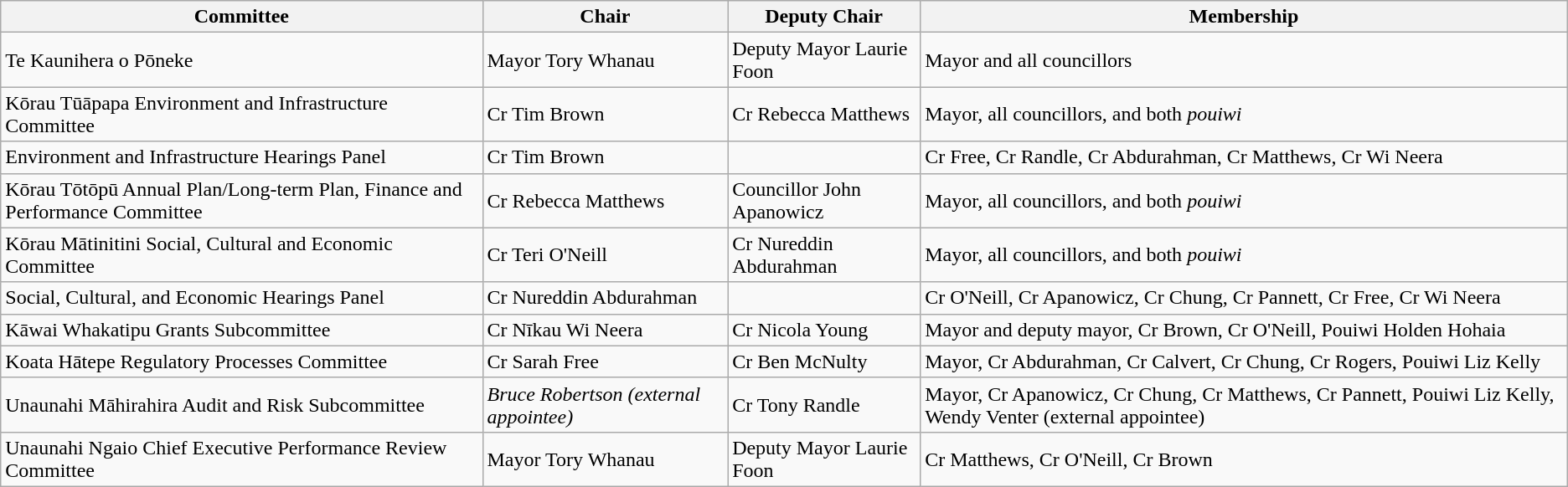<table class="wikitable">
<tr>
<th>Committee</th>
<th>Chair</th>
<th>Deputy Chair</th>
<th>Membership</th>
</tr>
<tr>
<td>Te Kaunihera o Pōneke</td>
<td>Mayor Tory Whanau</td>
<td>Deputy Mayor Laurie Foon</td>
<td>Mayor and all councillors</td>
</tr>
<tr>
<td>Kōrau Tūāpapa Environment and Infrastructure Committee</td>
<td>Cr Tim Brown</td>
<td>Cr Rebecca Matthews</td>
<td>Mayor, all councillors, and both <em>pouiwi</em></td>
</tr>
<tr>
<td>Environment and Infrastructure Hearings Panel</td>
<td>Cr Tim Brown</td>
<td></td>
<td>Cr Free, Cr Randle, Cr Abdurahman, Cr Matthews, Cr Wi Neera</td>
</tr>
<tr>
<td>Kōrau Tōtōpū Annual Plan/Long-term Plan, Finance and Performance Committee</td>
<td>Cr Rebecca Matthews</td>
<td>Councillor John Apanowicz</td>
<td>Mayor, all councillors, and both <em>pouiwi</em></td>
</tr>
<tr>
<td>Kōrau Mātinitini Social, Cultural and Economic Committee</td>
<td>Cr Teri O'Neill</td>
<td>Cr Nureddin Abdurahman</td>
<td>Mayor, all councillors, and both <em>pouiwi</em></td>
</tr>
<tr>
<td>Social, Cultural, and Economic Hearings Panel</td>
<td>Cr Nureddin Abdurahman</td>
<td></td>
<td>Cr O'Neill, Cr Apanowicz, Cr Chung, Cr Pannett, Cr Free, Cr Wi Neera</td>
</tr>
<tr>
<td>Kāwai Whakatipu Grants Subcommittee</td>
<td>Cr Nīkau Wi Neera</td>
<td>Cr Nicola Young</td>
<td>Mayor and deputy mayor, Cr Brown, Cr O'Neill, Pouiwi Holden Hohaia</td>
</tr>
<tr>
<td>Koata Hātepe Regulatory Processes Committee</td>
<td>Cr Sarah Free</td>
<td>Cr Ben McNulty</td>
<td>Mayor, Cr Abdurahman, Cr Calvert, Cr Chung, Cr Rogers, Pouiwi Liz Kelly</td>
</tr>
<tr>
<td>Unaunahi Māhirahira Audit and Risk Subcommittee</td>
<td><em>Bruce Robertson (external appointee)</em></td>
<td>Cr Tony Randle</td>
<td>Mayor, Cr Apanowicz, Cr Chung, Cr Matthews, Cr Pannett, Pouiwi Liz Kelly, Wendy Venter (external appointee)</td>
</tr>
<tr>
<td>Unaunahi Ngaio Chief Executive Performance Review Committee</td>
<td>Mayor Tory Whanau</td>
<td>Deputy Mayor Laurie Foon</td>
<td>Cr Matthews, Cr O'Neill, Cr Brown</td>
</tr>
</table>
